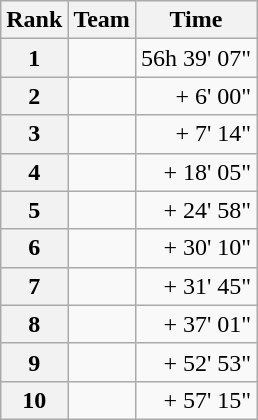<table class="wikitable" style="margin-bottom:0;">
<tr>
<th scope="col">Rank</th>
<th scope="col">Team</th>
<th scope="col">Time</th>
</tr>
<tr>
<th scope="row">1</th>
<td> </td>
<td align="right">56h 39' 07"</td>
</tr>
<tr>
<th scope="row">2</th>
<td></td>
<td align="right">+ 6' 00"</td>
</tr>
<tr>
<th scope="row">3</th>
<td></td>
<td align="right">+ 7' 14"</td>
</tr>
<tr>
<th scope="row">4</th>
<td></td>
<td align="right">+ 18' 05"</td>
</tr>
<tr>
<th scope="row">5</th>
<td></td>
<td align="right">+ 24' 58"</td>
</tr>
<tr>
<th scope="row">6</th>
<td></td>
<td align="right">+ 30' 10"</td>
</tr>
<tr>
<th scope="row">7</th>
<td></td>
<td align="right">+ 31' 45"</td>
</tr>
<tr>
<th scope="row">8</th>
<td></td>
<td align="right">+ 37' 01"</td>
</tr>
<tr>
<th scope="row">9</th>
<td></td>
<td align="right">+ 52' 53"</td>
</tr>
<tr>
<th scope="row">10</th>
<td></td>
<td align="right">+ 57' 15"</td>
</tr>
</table>
